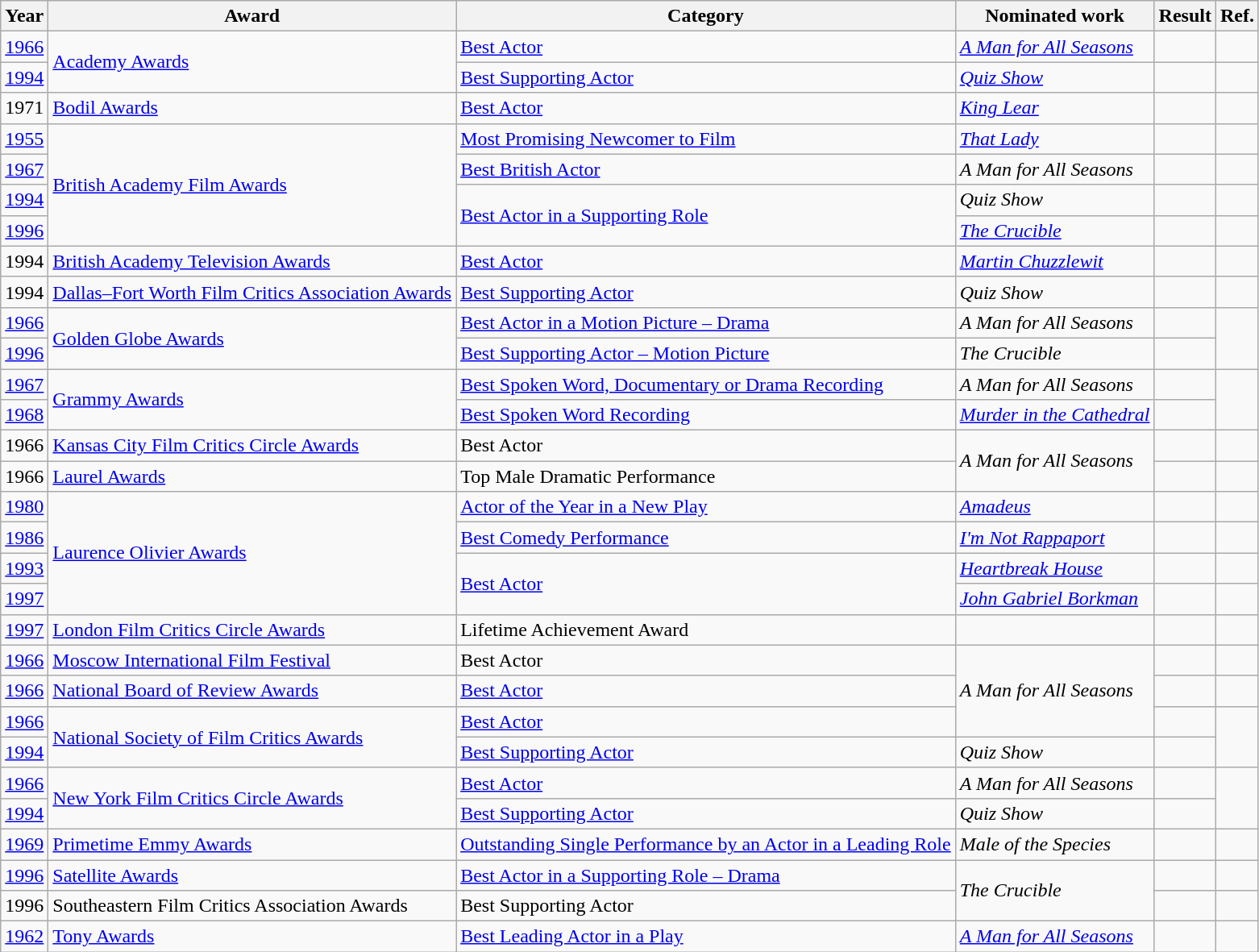<table class="wikitable">
<tr>
<th>Year</th>
<th>Award</th>
<th>Category</th>
<th>Nominated work</th>
<th>Result</th>
<th>Ref.</th>
</tr>
<tr>
<td><a href='#'>1966</a></td>
<td rowspan="2"><a href='#'>Academy Awards</a></td>
<td><a href='#'>Best Actor</a></td>
<td><em><a href='#'>A Man for All Seasons</a></em></td>
<td></td>
<td align="center"></td>
</tr>
<tr>
<td><a href='#'>1994</a></td>
<td><a href='#'>Best Supporting Actor</a></td>
<td><em><a href='#'>Quiz Show</a></em></td>
<td></td>
<td align="center"></td>
</tr>
<tr>
<td>1971</td>
<td><a href='#'>Bodil Awards</a></td>
<td><a href='#'>Best Actor</a></td>
<td><em><a href='#'>King Lear</a></em></td>
<td></td>
<td align="center"></td>
</tr>
<tr>
<td><a href='#'>1955</a></td>
<td rowspan="4"><a href='#'>British Academy Film Awards</a></td>
<td><a href='#'>Most Promising Newcomer to Film</a></td>
<td><em><a href='#'>That Lady</a></em></td>
<td></td>
<td align="center"></td>
</tr>
<tr>
<td><a href='#'>1967</a></td>
<td><a href='#'>Best British Actor</a></td>
<td><em>A Man for All Seasons</em></td>
<td></td>
<td align="center"></td>
</tr>
<tr>
<td><a href='#'>1994</a></td>
<td rowspan="2"><a href='#'>Best Actor in a Supporting Role</a></td>
<td><em>Quiz Show</em></td>
<td></td>
<td align="center"></td>
</tr>
<tr>
<td><a href='#'>1996</a></td>
<td><em><a href='#'>The Crucible</a></em></td>
<td></td>
<td align="center"></td>
</tr>
<tr>
<td>1994</td>
<td><a href='#'>British Academy Television Awards</a></td>
<td><a href='#'>Best Actor</a></td>
<td><em><a href='#'>Martin Chuzzlewit</a></em></td>
<td></td>
<td align="center"></td>
</tr>
<tr>
<td>1994</td>
<td><a href='#'>Dallas–Fort Worth Film Critics Association Awards</a></td>
<td><a href='#'>Best Supporting Actor</a></td>
<td><em>Quiz Show</em></td>
<td></td>
<td align="center"></td>
</tr>
<tr>
<td><a href='#'>1966</a></td>
<td rowspan="2"><a href='#'>Golden Globe Awards</a></td>
<td><a href='#'>Best Actor in a Motion Picture – Drama</a></td>
<td><em>A Man for All Seasons</em></td>
<td></td>
<td align="center" rowspan="2"></td>
</tr>
<tr>
<td><a href='#'>1996</a></td>
<td><a href='#'>Best Supporting Actor – Motion Picture</a></td>
<td><em>The Crucible</em></td>
<td></td>
</tr>
<tr>
<td><a href='#'>1967</a></td>
<td rowspan="2"><a href='#'>Grammy Awards</a></td>
<td><a href='#'>Best Spoken Word, Documentary or Drama Recording</a></td>
<td><em>A Man for All Seasons</em></td>
<td></td>
<td align="center" rowspan="2"></td>
</tr>
<tr>
<td><a href='#'>1968</a></td>
<td><a href='#'>Best Spoken Word Recording</a></td>
<td><em><a href='#'>Murder in the Cathedral</a></em></td>
<td></td>
</tr>
<tr>
<td>1966</td>
<td><a href='#'>Kansas City Film Critics Circle Awards</a></td>
<td>Best Actor</td>
<td rowspan="2"><em>A Man for All Seasons</em></td>
<td></td>
<td align="center"></td>
</tr>
<tr>
<td>1966</td>
<td><a href='#'>Laurel Awards</a></td>
<td>Top Male Dramatic Performance</td>
<td></td>
<td align="center"></td>
</tr>
<tr>
<td><a href='#'>1980</a></td>
<td rowspan="4"><a href='#'>Laurence Olivier Awards</a></td>
<td><a href='#'>Actor of the Year in a New Play</a></td>
<td><a href='#'><em>Amadeus</em></a></td>
<td></td>
<td></td>
</tr>
<tr>
<td><a href='#'>1986</a></td>
<td><a href='#'>Best Comedy Performance</a></td>
<td><a href='#'><em>I'm Not Rappaport</em></a></td>
<td></td>
<td></td>
</tr>
<tr>
<td><a href='#'>1993</a></td>
<td rowspan="2"><a href='#'>Best Actor</a></td>
<td><a href='#'><em>Heartbreak House</em></a></td>
<td></td>
<td></td>
</tr>
<tr>
<td><a href='#'>1997</a></td>
<td><a href='#'><em>John Gabriel Borkman</em></a></td>
<td></td>
<td></td>
</tr>
<tr>
<td><a href='#'>1997</a></td>
<td><a href='#'>London Film Critics Circle Awards</a></td>
<td>Lifetime Achievement Award</td>
<td></td>
<td></td>
<td align="center"></td>
</tr>
<tr>
<td><a href='#'>1966</a></td>
<td><a href='#'>Moscow International Film Festival</a></td>
<td>Best Actor</td>
<td rowspan="3"><em>A Man for All Seasons</em></td>
<td></td>
<td align="center"></td>
</tr>
<tr>
<td><a href='#'>1966</a></td>
<td><a href='#'>National Board of Review Awards</a></td>
<td><a href='#'>Best Actor</a></td>
<td></td>
<td align="center"></td>
</tr>
<tr>
<td><a href='#'>1966</a></td>
<td rowspan="2"><a href='#'>National Society of Film Critics Awards</a></td>
<td><a href='#'>Best Actor</a></td>
<td></td>
<td align="center" rowspan="2"></td>
</tr>
<tr>
<td><a href='#'>1994</a></td>
<td><a href='#'>Best Supporting Actor</a></td>
<td><em>Quiz Show</em></td>
<td></td>
</tr>
<tr>
<td><a href='#'>1966</a></td>
<td rowspan="2"><a href='#'>New York Film Critics Circle Awards</a></td>
<td><a href='#'>Best Actor</a></td>
<td><em>A Man for All Seasons</em></td>
<td></td>
<td align="center" rowspan="2"></td>
</tr>
<tr>
<td><a href='#'>1994</a></td>
<td><a href='#'>Best Supporting Actor</a></td>
<td><em>Quiz Show</em></td>
<td></td>
</tr>
<tr>
<td><a href='#'>1969</a></td>
<td><a href='#'>Primetime Emmy Awards</a></td>
<td><a href='#'>Outstanding Single Performance by an Actor in a Leading Role</a></td>
<td><em>Male of the Species</em></td>
<td></td>
<td align="center"></td>
</tr>
<tr>
<td><a href='#'>1996</a></td>
<td><a href='#'>Satellite Awards</a></td>
<td><a href='#'>Best Actor in a Supporting Role – Drama</a></td>
<td rowspan="2"><em>The Crucible</em></td>
<td></td>
<td align="center"></td>
</tr>
<tr>
<td>1996</td>
<td>Southeastern Film Critics Association Awards</td>
<td>Best Supporting Actor</td>
<td></td>
<td align="center"></td>
</tr>
<tr>
<td><a href='#'>1962</a></td>
<td><a href='#'>Tony Awards</a></td>
<td><a href='#'>Best Leading Actor in a Play</a></td>
<td><em><a href='#'>A Man for All Seasons</a></em></td>
<td></td>
<td align="center"></td>
</tr>
</table>
